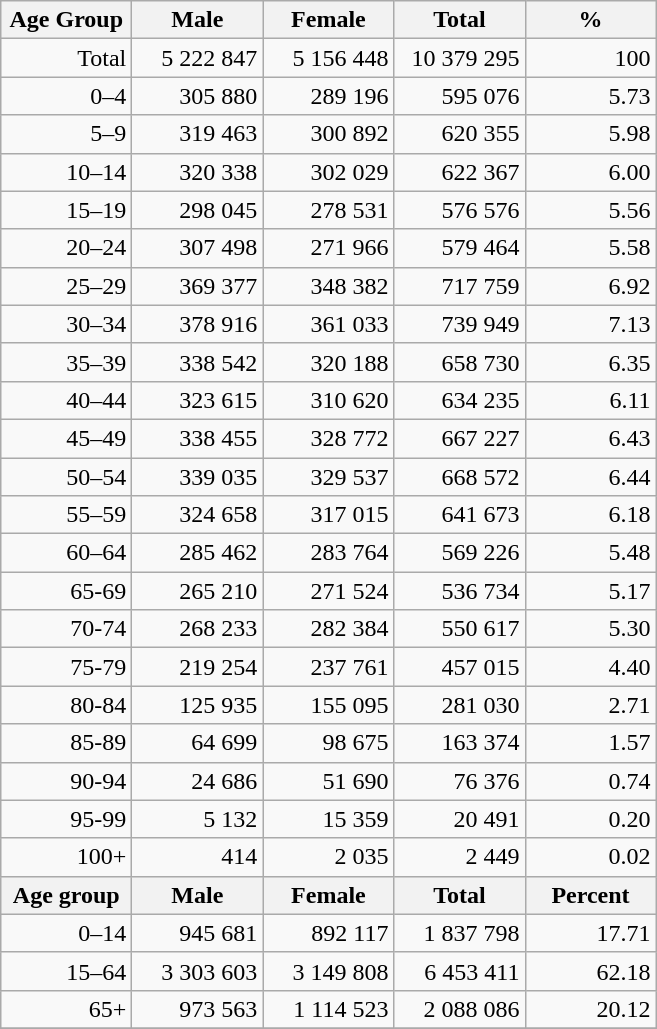<table class="wikitable">
<tr>
<th width="80pt">Age Group</th>
<th width="80pt">Male</th>
<th width="80pt">Female</th>
<th width="80pt">Total</th>
<th width="80pt">%</th>
</tr>
<tr>
<td align="right">Total</td>
<td align="right">5 222 847</td>
<td align="right">5 156 448</td>
<td align="right">10 379 295</td>
<td align="right">100</td>
</tr>
<tr>
<td align="right">0–4</td>
<td align="right">305 880</td>
<td align="right">289 196</td>
<td align="right">595 076</td>
<td align="right">5.73</td>
</tr>
<tr>
<td align="right">5–9</td>
<td align="right">319 463</td>
<td align="right">300 892</td>
<td align="right">620 355</td>
<td align="right">5.98</td>
</tr>
<tr>
<td align="right">10–14</td>
<td align="right">320 338</td>
<td align="right">302 029</td>
<td align="right">622 367</td>
<td align="right">6.00</td>
</tr>
<tr>
<td align="right">15–19</td>
<td align="right">298 045</td>
<td align="right">278 531</td>
<td align="right">576 576</td>
<td align="right">5.56</td>
</tr>
<tr>
<td align="right">20–24</td>
<td align="right">307 498</td>
<td align="right">271 966</td>
<td align="right">579 464</td>
<td align="right">5.58</td>
</tr>
<tr>
<td align="right">25–29</td>
<td align="right">369 377</td>
<td align="right">348 382</td>
<td align="right">717 759</td>
<td align="right">6.92</td>
</tr>
<tr>
<td align="right">30–34</td>
<td align="right">378 916</td>
<td align="right">361 033</td>
<td align="right">739 949</td>
<td align="right">7.13</td>
</tr>
<tr>
<td align="right">35–39</td>
<td align="right">338 542</td>
<td align="right">320 188</td>
<td align="right">658 730</td>
<td align="right">6.35</td>
</tr>
<tr>
<td align="right">40–44</td>
<td align="right">323 615</td>
<td align="right">310 620</td>
<td align="right">634 235</td>
<td align="right">6.11</td>
</tr>
<tr>
<td align="right">45–49</td>
<td align="right">338 455</td>
<td align="right">328 772</td>
<td align="right">667 227</td>
<td align="right">6.43</td>
</tr>
<tr>
<td align="right">50–54</td>
<td align="right">339 035</td>
<td align="right">329 537</td>
<td align="right">668 572</td>
<td align="right">6.44</td>
</tr>
<tr>
<td align="right">55–59</td>
<td align="right">324 658</td>
<td align="right">317 015</td>
<td align="right">641 673</td>
<td align="right">6.18</td>
</tr>
<tr>
<td align="right">60–64</td>
<td align="right">285 462</td>
<td align="right">283 764</td>
<td align="right">569 226</td>
<td align="right">5.48</td>
</tr>
<tr>
<td align="right">65-69</td>
<td align="right">265 210</td>
<td align="right">271 524</td>
<td align="right">536 734</td>
<td align="right">5.17</td>
</tr>
<tr>
<td align="right">70-74</td>
<td align="right">268 233</td>
<td align="right">282 384</td>
<td align="right">550 617</td>
<td align="right">5.30</td>
</tr>
<tr>
<td align="right">75-79</td>
<td align="right">219 254</td>
<td align="right">237 761</td>
<td align="right">457 015</td>
<td align="right">4.40</td>
</tr>
<tr>
<td align="right">80-84</td>
<td align="right">125 935</td>
<td align="right">155 095</td>
<td align="right">281 030</td>
<td align="right">2.71</td>
</tr>
<tr>
<td align="right">85-89</td>
<td align="right">64 699</td>
<td align="right">98 675</td>
<td align="right">163 374</td>
<td align="right">1.57</td>
</tr>
<tr>
<td align="right">90-94</td>
<td align="right">24 686</td>
<td align="right">51 690</td>
<td align="right">76 376</td>
<td align="right">0.74</td>
</tr>
<tr>
<td align="right">95-99</td>
<td align="right">5 132</td>
<td align="right">15 359</td>
<td align="right">20 491</td>
<td align="right">0.20</td>
</tr>
<tr>
<td align="right">100+</td>
<td align="right">414</td>
<td align="right">2 035</td>
<td align="right">2 449</td>
<td align="right">0.02</td>
</tr>
<tr>
<th width="50">Age group</th>
<th width="80pt">Male</th>
<th width="80">Female</th>
<th width="80">Total</th>
<th width="50">Percent</th>
</tr>
<tr>
<td align="right">0–14</td>
<td align="right">945 681</td>
<td align="right">892 117</td>
<td align="right">1 837 798</td>
<td align="right">17.71</td>
</tr>
<tr>
<td align="right">15–64</td>
<td align="right">3 303 603</td>
<td align="right">3 149 808</td>
<td align="right">6 453 411</td>
<td align="right">62.18</td>
</tr>
<tr>
<td align="right">65+</td>
<td align="right">973 563</td>
<td align="right">1 114 523</td>
<td align="right">2 088 086</td>
<td align="right">20.12</td>
</tr>
<tr>
</tr>
</table>
